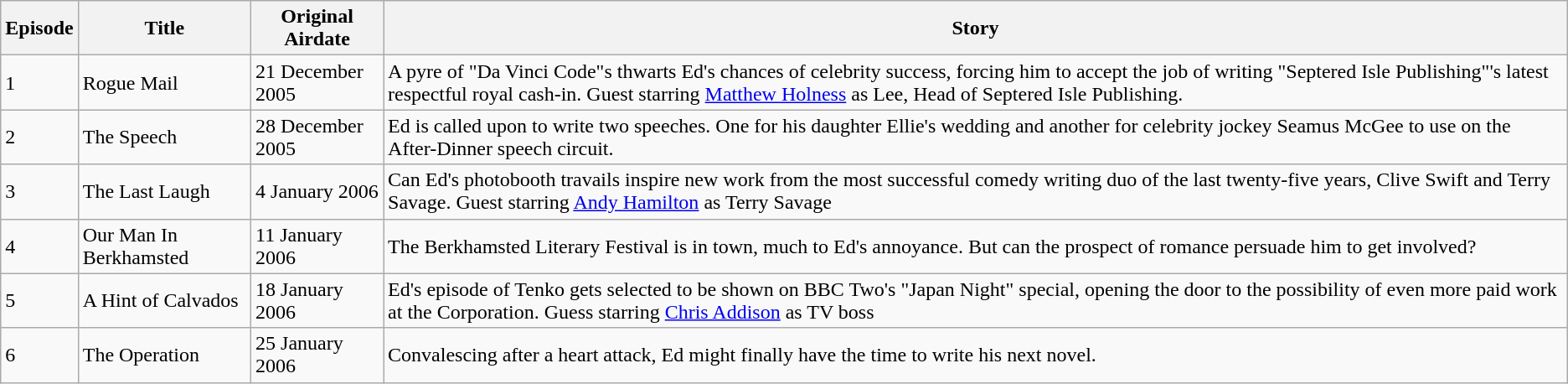<table class="wikitable">
<tr>
<th>Episode</th>
<th>Title</th>
<th>Original Airdate</th>
<th>Story</th>
</tr>
<tr --->
<td>1</td>
<td>Rogue Mail</td>
<td>21 December 2005</td>
<td>A pyre of "Da Vinci Code"s thwarts Ed's chances of celebrity success, forcing him to accept the job of writing "Septered Isle Publishing"'s latest respectful royal cash-in. Guest starring <a href='#'>Matthew Holness</a> as Lee, Head of Septered Isle Publishing.</td>
</tr>
<tr --->
<td>2</td>
<td>The Speech</td>
<td>28 December 2005</td>
<td>Ed is called upon to write two speeches. One for his daughter Ellie's wedding and another for celebrity jockey Seamus McGee to use on the After-Dinner speech circuit.</td>
</tr>
<tr --->
<td>3</td>
<td>The Last Laugh</td>
<td>4 January 2006</td>
<td>Can Ed's photobooth travails inspire new work from the most successful comedy writing duo of the last twenty-five years, Clive Swift and Terry Savage. Guest starring <a href='#'>Andy Hamilton</a> as Terry Savage</td>
</tr>
<tr --->
<td>4</td>
<td>Our Man In Berkhamsted</td>
<td>11 January 2006</td>
<td>The Berkhamsted Literary Festival is in town, much to Ed's annoyance. But can the prospect of romance persuade him to get involved?</td>
</tr>
<tr --->
<td>5</td>
<td>A Hint of Calvados</td>
<td>18 January 2006</td>
<td>Ed's episode of Tenko gets selected to be shown on BBC Two's "Japan Night" special, opening the door to the possibility of even more paid work at the Corporation. Guess starring <a href='#'>Chris Addison</a> as TV boss</td>
</tr>
<tr --->
<td>6</td>
<td>The Operation</td>
<td>25 January 2006</td>
<td>Convalescing after a heart attack, Ed might finally have the time to write his next novel.</td>
</tr>
</table>
